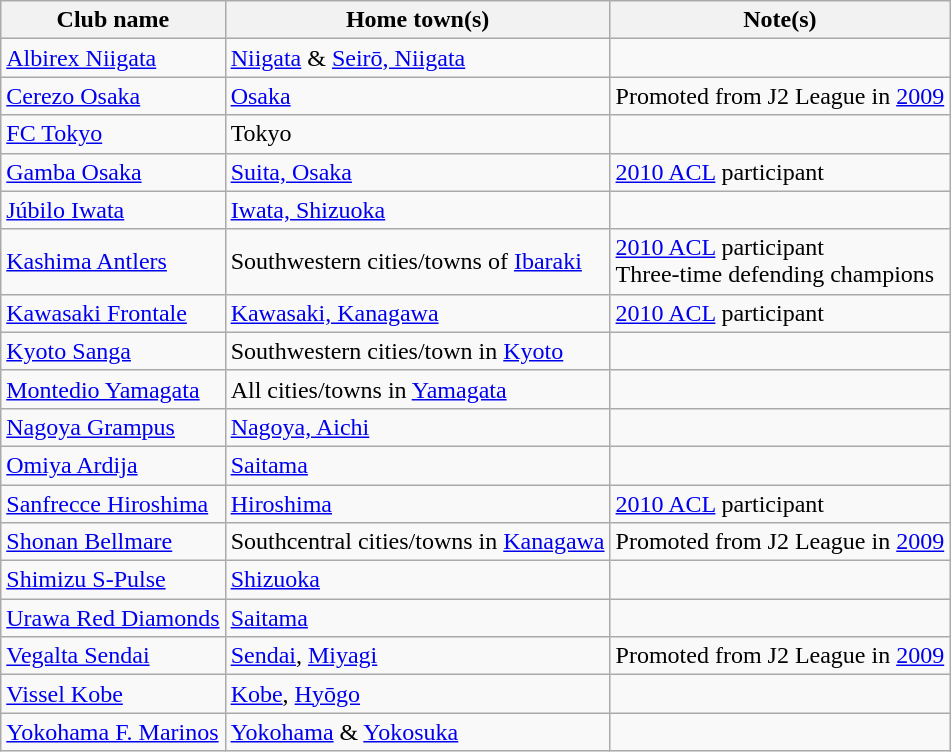<table class="wikitable">
<tr>
<th>Club name</th>
<th>Home town(s)</th>
<th>Note(s)</th>
</tr>
<tr>
<td><a href='#'>Albirex Niigata</a></td>
<td><a href='#'>Niigata</a> & <a href='#'>Seirō, Niigata</a></td>
<td></td>
</tr>
<tr>
<td><a href='#'>Cerezo Osaka</a></td>
<td><a href='#'>Osaka</a></td>
<td>Promoted from J2 League in <a href='#'>2009</a></td>
</tr>
<tr>
<td><a href='#'>FC Tokyo</a></td>
<td>Tokyo</td>
<td></td>
</tr>
<tr>
<td><a href='#'>Gamba Osaka</a></td>
<td><a href='#'>Suita, Osaka</a></td>
<td><a href='#'>2010 ACL</a> participant</td>
</tr>
<tr>
<td><a href='#'>Júbilo Iwata</a></td>
<td><a href='#'>Iwata, Shizuoka</a></td>
<td></td>
</tr>
<tr>
<td><a href='#'>Kashima Antlers</a></td>
<td>Southwestern cities/towns of <a href='#'>Ibaraki</a></td>
<td><a href='#'>2010 ACL</a> participant<br>Three-time defending champions</td>
</tr>
<tr>
<td><a href='#'>Kawasaki Frontale</a></td>
<td><a href='#'>Kawasaki, Kanagawa</a></td>
<td><a href='#'>2010 ACL</a> participant</td>
</tr>
<tr>
<td><a href='#'>Kyoto Sanga</a></td>
<td>Southwestern cities/town in <a href='#'>Kyoto</a></td>
<td></td>
</tr>
<tr>
<td><a href='#'>Montedio Yamagata</a></td>
<td>All cities/towns in <a href='#'>Yamagata</a></td>
<td></td>
</tr>
<tr>
<td><a href='#'>Nagoya Grampus</a></td>
<td><a href='#'>Nagoya, Aichi</a></td>
<td></td>
</tr>
<tr>
<td><a href='#'>Omiya Ardija</a></td>
<td><a href='#'>Saitama</a></td>
<td></td>
</tr>
<tr>
<td><a href='#'>Sanfrecce Hiroshima</a></td>
<td><a href='#'>Hiroshima</a></td>
<td><a href='#'>2010 ACL</a> participant</td>
</tr>
<tr>
<td><a href='#'>Shonan Bellmare</a></td>
<td>Southcentral cities/towns in <a href='#'>Kanagawa</a></td>
<td>Promoted from J2 League in <a href='#'>2009</a></td>
</tr>
<tr>
<td><a href='#'>Shimizu S-Pulse</a></td>
<td><a href='#'>Shizuoka</a></td>
<td></td>
</tr>
<tr>
<td><a href='#'>Urawa Red Diamonds</a></td>
<td><a href='#'>Saitama</a></td>
<td></td>
</tr>
<tr>
<td><a href='#'>Vegalta Sendai</a></td>
<td><a href='#'>Sendai</a>, <a href='#'>Miyagi</a></td>
<td>Promoted from J2 League in <a href='#'>2009</a></td>
</tr>
<tr>
<td><a href='#'>Vissel Kobe</a></td>
<td><a href='#'>Kobe</a>, <a href='#'>Hyōgo</a></td>
<td></td>
</tr>
<tr>
<td><a href='#'>Yokohama F. Marinos</a></td>
<td><a href='#'>Yokohama</a> & <a href='#'>Yokosuka</a></td>
<td></td>
</tr>
</table>
